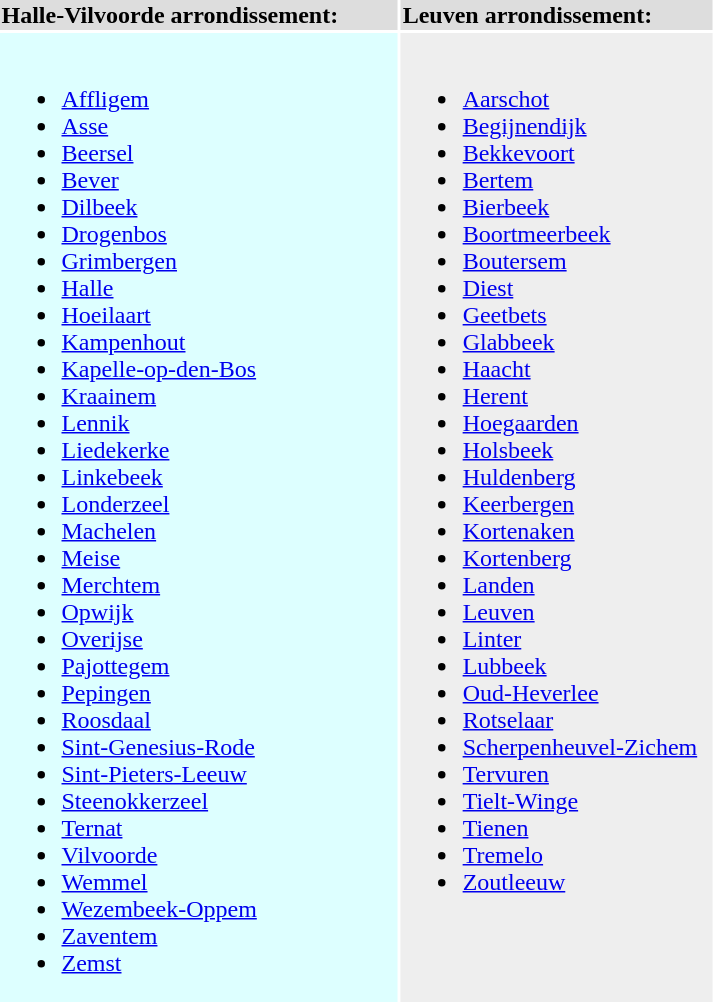<table style="vertical-align:top;">
<tr>
<td style="vertical-align:top;padding-right:40px;background:#dddddd;"><strong>Halle-Vilvoorde arrondissement:</strong></td>
<td style="vertical-align:top;padding-right:40px;background:#dddddd"><strong>Leuven arrondissement:</strong></td>
</tr>
<tr>
<td style="vertical-align:top;background:#ddffff;"><br><ul><li><a href='#'>Affligem</a></li><li><a href='#'>Asse</a></li><li><a href='#'>Beersel</a></li><li><a href='#'>Bever</a></li><li><a href='#'>Dilbeek</a></li><li><a href='#'>Drogenbos</a></li><li><a href='#'>Grimbergen</a></li><li><a href='#'>Halle</a></li><li><a href='#'>Hoeilaart</a></li><li><a href='#'>Kampenhout</a></li><li><a href='#'>Kapelle-op-den-Bos</a></li><li><a href='#'>Kraainem</a></li><li><a href='#'>Lennik</a></li><li><a href='#'>Liedekerke</a></li><li><a href='#'>Linkebeek</a></li><li><a href='#'>Londerzeel</a></li><li><a href='#'>Machelen</a></li><li><a href='#'>Meise</a></li><li><a href='#'>Merchtem</a></li><li><a href='#'>Opwijk</a></li><li><a href='#'>Overijse</a></li><li><a href='#'>Pajottegem</a></li><li><a href='#'>Pepingen</a></li><li><a href='#'>Roosdaal</a></li><li><a href='#'>Sint-Genesius-Rode</a></li><li><a href='#'>Sint-Pieters-Leeuw</a></li><li><a href='#'>Steenokkerzeel</a></li><li><a href='#'>Ternat</a></li><li><a href='#'>Vilvoorde</a></li><li><a href='#'>Wemmel</a></li><li><a href='#'>Wezembeek-Oppem</a></li><li><a href='#'>Zaventem</a></li><li><a href='#'>Zemst</a></li></ul></td>
<td style="vertical-align:top;background:#eeeeee"><br><ul><li><a href='#'>Aarschot</a></li><li><a href='#'>Begijnendijk</a></li><li><a href='#'>Bekkevoort</a></li><li><a href='#'>Bertem</a></li><li><a href='#'>Bierbeek</a></li><li><a href='#'>Boortmeerbeek</a></li><li><a href='#'>Boutersem</a></li><li><a href='#'>Diest</a></li><li><a href='#'>Geetbets</a></li><li><a href='#'>Glabbeek</a></li><li><a href='#'>Haacht</a></li><li><a href='#'>Herent</a></li><li><a href='#'>Hoegaarden</a></li><li><a href='#'>Holsbeek</a></li><li><a href='#'>Huldenberg</a></li><li><a href='#'>Keerbergen</a></li><li><a href='#'>Kortenaken</a></li><li><a href='#'>Kortenberg</a></li><li><a href='#'>Landen</a></li><li><a href='#'>Leuven</a></li><li><a href='#'>Linter</a></li><li><a href='#'>Lubbeek</a></li><li><a href='#'>Oud-Heverlee</a></li><li><a href='#'>Rotselaar</a></li><li><a href='#'>Scherpenheuvel-Zichem</a></li><li><a href='#'>Tervuren</a></li><li><a href='#'>Tielt-Winge</a></li><li><a href='#'>Tienen</a></li><li><a href='#'>Tremelo</a></li><li><a href='#'>Zoutleeuw</a></li></ul></td>
</tr>
</table>
